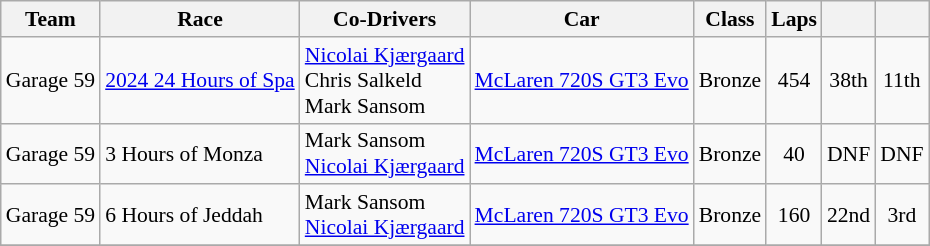<table class="wikitable" style="text-align:center;font-size:90%">
<tr>
<th>Team</th>
<th>Race</th>
<th>Co-Drivers</th>
<th>Car</th>
<th>Class</th>
<th>Laps</th>
<th></th>
<th></th>
</tr>
<tr>
<td align="left"> Garage 59</td>
<td align="left"><a href='#'>2024 24 Hours of Spa</a></td>
<td align="left"> <a href='#'>Nicolai Kjærgaard</a><br> Chris Salkeld<br> Mark Sansom</td>
<td align="left"><a href='#'>McLaren 720S GT3 Evo</a></td>
<td>Bronze</td>
<td>454</td>
<td>38th</td>
<td>11th</td>
</tr>
<tr>
<td align="left"> Garage 59</td>
<td align="left">3 Hours of Monza</td>
<td align="left"> Mark Sansom<br> <a href='#'>Nicolai Kjærgaard</a></td>
<td align="left"><a href='#'>McLaren 720S GT3 Evo</a></td>
<td>Bronze</td>
<td>40</td>
<td>DNF</td>
<td>DNF</td>
</tr>
<tr>
<td align="left"> Garage 59</td>
<td align="left">6 Hours of Jeddah</td>
<td align="left"> Mark Sansom<br> <a href='#'>Nicolai Kjærgaard</a></td>
<td align="left"><a href='#'>McLaren 720S GT3 Evo</a></td>
<td>Bronze</td>
<td>160</td>
<td>22nd</td>
<td>3rd</td>
</tr>
<tr>
</tr>
</table>
